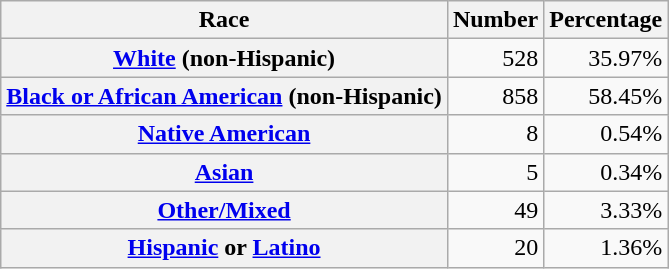<table class="wikitable" style="text-align:right">
<tr>
<th scope="col">Race</th>
<th scope="col">Number</th>
<th scope="col">Percentage</th>
</tr>
<tr>
<th scope="row"><a href='#'>White</a> (non-Hispanic)</th>
<td>528</td>
<td>35.97%</td>
</tr>
<tr>
<th scope="row"><a href='#'>Black or African American</a> (non-Hispanic)</th>
<td>858</td>
<td>58.45%</td>
</tr>
<tr>
<th scope="row"><a href='#'>Native American</a></th>
<td>8</td>
<td>0.54%</td>
</tr>
<tr>
<th scope="row"><a href='#'>Asian</a></th>
<td>5</td>
<td>0.34%</td>
</tr>
<tr>
<th scope="row"><a href='#'>Other/Mixed</a></th>
<td>49</td>
<td>3.33%</td>
</tr>
<tr>
<th scope="row"><a href='#'>Hispanic</a> or <a href='#'>Latino</a></th>
<td>20</td>
<td>1.36%</td>
</tr>
</table>
